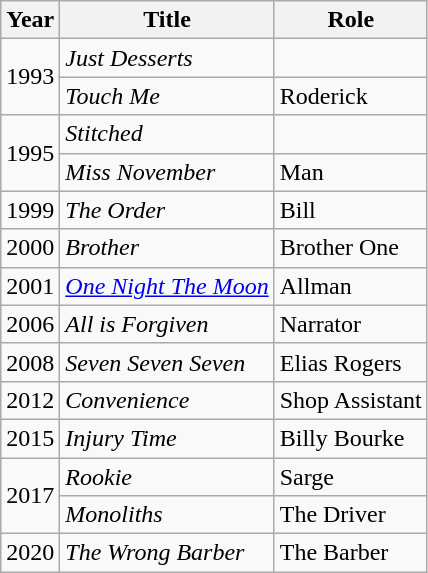<table class="wikitable">
<tr>
<th>Year</th>
<th>Title</th>
<th>Role</th>
</tr>
<tr>
<td rowspan="2">1993</td>
<td><em>Just Desserts</em></td>
<td></td>
</tr>
<tr>
<td><em>Touch Me</em></td>
<td>Roderick</td>
</tr>
<tr>
<td rowspan="2">1995</td>
<td><em>Stitched</em></td>
<td></td>
</tr>
<tr>
<td><em>Miss November</em></td>
<td>Man</td>
</tr>
<tr>
<td>1999</td>
<td><em>The Order</em></td>
<td>Bill</td>
</tr>
<tr>
<td>2000</td>
<td><em>Brother</em></td>
<td>Brother One</td>
</tr>
<tr>
<td>2001</td>
<td><em><a href='#'>One Night The Moon</a></em></td>
<td>Allman</td>
</tr>
<tr>
<td>2006</td>
<td><em>All is Forgiven</em></td>
<td>Narrator</td>
</tr>
<tr>
<td>2008</td>
<td><em>Seven Seven Seven</em></td>
<td>Elias Rogers</td>
</tr>
<tr>
<td>2012</td>
<td><em>Convenience</em></td>
<td>Shop Assistant</td>
</tr>
<tr>
<td>2015</td>
<td><em>Injury Time</em></td>
<td>Billy Bourke</td>
</tr>
<tr>
<td rowspan="2">2017</td>
<td><em>Rookie</em></td>
<td>Sarge</td>
</tr>
<tr>
<td><em>Monoliths</em></td>
<td>The Driver</td>
</tr>
<tr>
<td>2020</td>
<td><em>The Wrong Barber</em></td>
<td>The Barber</td>
</tr>
</table>
